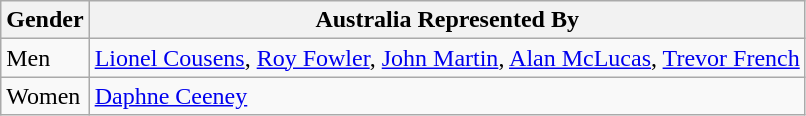<table cellspacing="0" cellpadding="0">
<tr>
<td valign="top"><br><table class=wikitable>
<tr>
<th>Gender</th>
<th>Australia Represented By</th>
</tr>
<tr>
<td>Men</td>
<td><a href='#'>Lionel Cousens</a>, <a href='#'>Roy Fowler</a>, <a href='#'>John Martin</a>, <a href='#'>Alan McLucas</a>, <a href='#'>Trevor French</a></td>
</tr>
<tr>
<td>Women</td>
<td><a href='#'>Daphne Ceeney</a></td>
</tr>
</table>
</td>
</tr>
</table>
